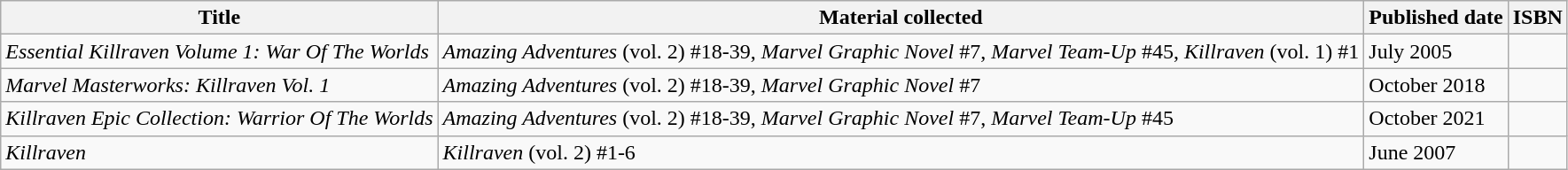<table class="wikitable">
<tr>
<th>Title</th>
<th>Material collected</th>
<th>Published date</th>
<th>ISBN</th>
</tr>
<tr>
<td><em>Essential Killraven Volume 1: War Of The Worlds</em></td>
<td><em>Amazing Adventures</em> (vol. 2) #18-39, <em>Marvel Graphic Novel</em> #7, <em>Marvel Team-Up</em> #45, <em>Killraven</em> (vol. 1) #1</td>
<td>July 2005</td>
<td></td>
</tr>
<tr>
<td><em>Marvel Masterworks: Killraven Vol. 1</em></td>
<td><em>Amazing Adventures</em> (vol. 2) #18-39, <em>Marvel Graphic Novel</em> #7</td>
<td>October 2018</td>
<td></td>
</tr>
<tr>
<td><em>Killraven Epic Collection: Warrior Of The Worlds</em></td>
<td><em>Amazing Adventures</em> (vol. 2) #18-39, <em>Marvel Graphic Novel</em> #7, <em>Marvel Team-Up</em> #45</td>
<td>October 2021</td>
<td></td>
</tr>
<tr>
<td><em>Killraven</em></td>
<td><em>Killraven</em> (vol. 2) #1-6</td>
<td>June 2007</td>
<td></td>
</tr>
</table>
